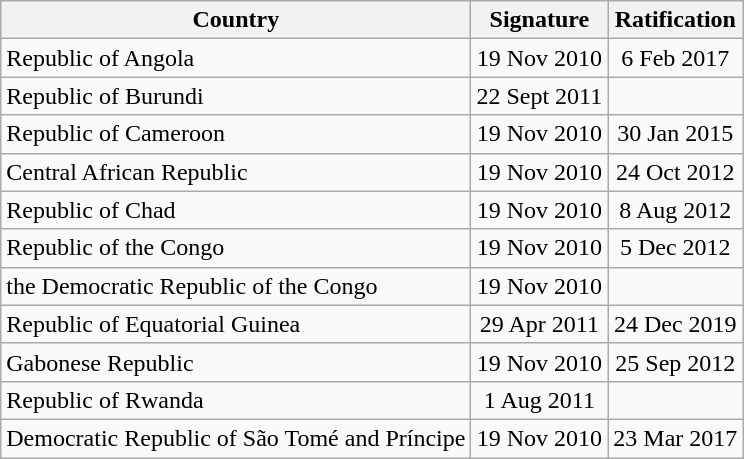<table class="wikitable sortable"  style="align:right; text-align:center;">
<tr>
<th>Country</th>
<th>Signature</th>
<th>Ratification</th>
</tr>
<tr>
<td style="text-align:left;">Republic of Angola</td>
<td>19 Nov 2010</td>
<td>6 Feb 2017</td>
</tr>
<tr>
<td style="text-align:left;">Republic of Burundi</td>
<td>22 Sept 2011</td>
<td></td>
</tr>
<tr>
<td style="text-align:left;">Republic of Cameroon</td>
<td>19 Nov 2010</td>
<td>30 Jan 2015</td>
</tr>
<tr>
<td style="text-align:left;">Central African Republic</td>
<td>19 Nov 2010</td>
<td>24 Oct 2012</td>
</tr>
<tr>
<td style="text-align:left;">Republic of Chad</td>
<td>19 Nov 2010</td>
<td>8 Aug 2012</td>
</tr>
<tr>
<td style="text-align:left;">Republic of the Congo</td>
<td>19 Nov 2010</td>
<td>5 Dec 2012</td>
</tr>
<tr>
<td style="text-align:left;">the Democratic Republic of the Congo</td>
<td>19 Nov 2010</td>
<td></td>
</tr>
<tr>
<td style="text-align:left;">Republic of Equatorial Guinea</td>
<td>29 Apr 2011</td>
<td>24 Dec 2019</td>
</tr>
<tr>
<td style="text-align:left;">Gabonese Republic</td>
<td>19 Nov 2010</td>
<td>25 Sep 2012</td>
</tr>
<tr>
<td style="text-align:left;">Republic of Rwanda</td>
<td>1 Aug 2011</td>
<td></td>
</tr>
<tr>
<td style="text-align:left;">Democratic Republic of São Tomé and Príncipe</td>
<td>19 Nov 2010</td>
<td>23 Mar 2017</td>
</tr>
</table>
